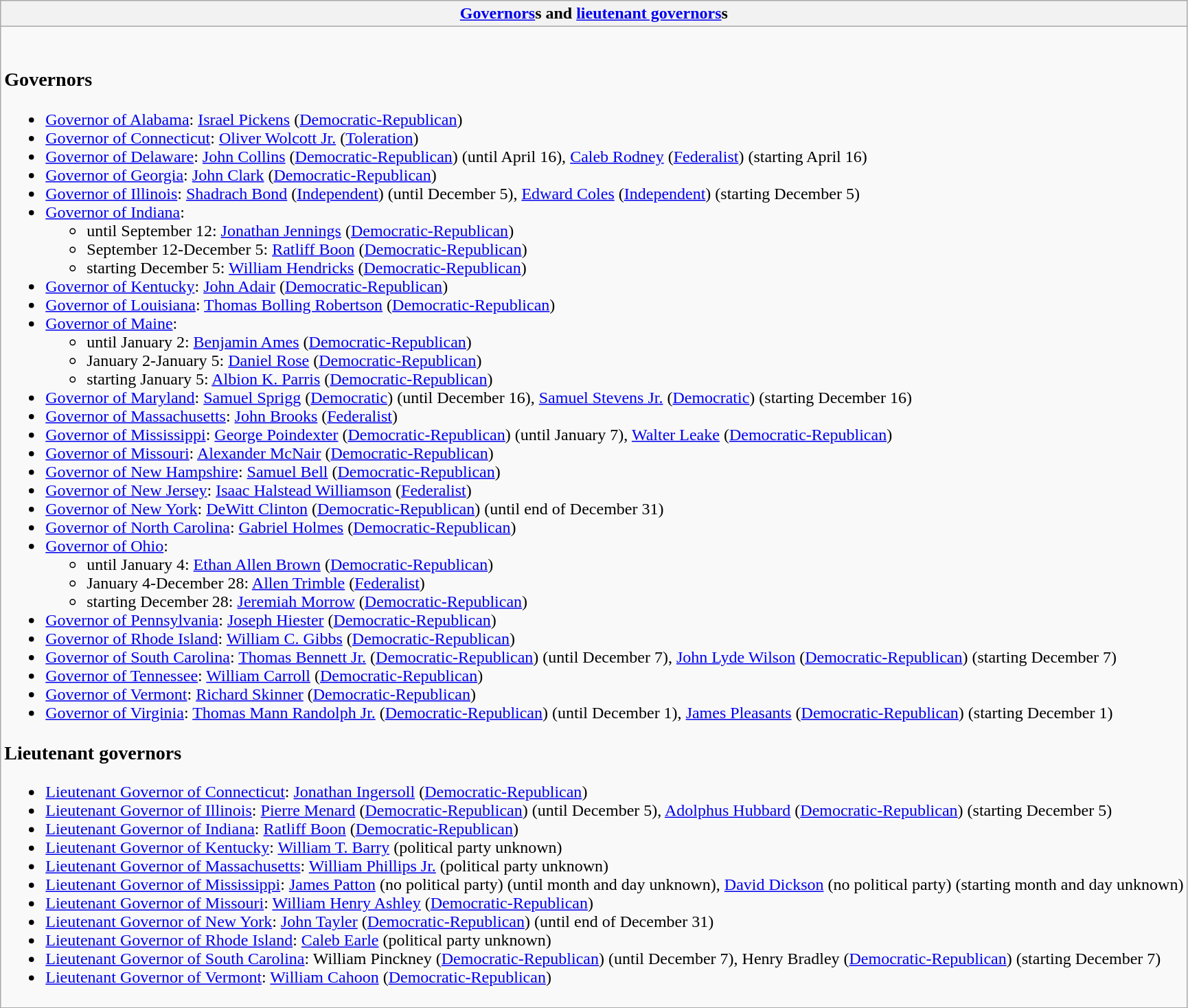<table class="wikitable collapsible collapsed">
<tr>
<th><a href='#'>Governors</a>s and <a href='#'>lieutenant governors</a>s</th>
</tr>
<tr>
<td><br><h3>Governors</h3><ul><li><a href='#'>Governor of Alabama</a>: <a href='#'>Israel Pickens</a> (<a href='#'>Democratic-Republican</a>)</li><li><a href='#'>Governor of Connecticut</a>: <a href='#'>Oliver Wolcott Jr.</a> (<a href='#'>Toleration</a>)</li><li><a href='#'>Governor of Delaware</a>: <a href='#'>John Collins</a> (<a href='#'>Democratic-Republican</a>) (until April 16), <a href='#'>Caleb Rodney</a> (<a href='#'>Federalist</a>) (starting April 16)</li><li><a href='#'>Governor of Georgia</a>: <a href='#'>John Clark</a> (<a href='#'>Democratic-Republican</a>)</li><li><a href='#'>Governor of Illinois</a>: <a href='#'>Shadrach Bond</a> (<a href='#'>Independent</a>) (until December 5), <a href='#'>Edward Coles</a> (<a href='#'>Independent</a>) (starting December 5)</li><li><a href='#'>Governor of Indiana</a>:<ul><li>until September 12: <a href='#'>Jonathan Jennings</a> (<a href='#'>Democratic-Republican</a>)</li><li>September 12-December 5: <a href='#'>Ratliff Boon</a> (<a href='#'>Democratic-Republican</a>)</li><li>starting December 5: <a href='#'>William Hendricks</a> (<a href='#'>Democratic-Republican</a>)</li></ul></li><li><a href='#'>Governor of Kentucky</a>: <a href='#'>John Adair</a> (<a href='#'>Democratic-Republican</a>)</li><li><a href='#'>Governor of Louisiana</a>: <a href='#'>Thomas Bolling Robertson</a> (<a href='#'>Democratic-Republican</a>)</li><li><a href='#'>Governor of Maine</a>:<ul><li>until January 2: <a href='#'>Benjamin Ames</a> (<a href='#'>Democratic-Republican</a>)</li><li>January 2-January 5: <a href='#'>Daniel Rose</a> (<a href='#'>Democratic-Republican</a>)</li><li>starting January 5: <a href='#'>Albion K. Parris</a> (<a href='#'>Democratic-Republican</a>)</li></ul></li><li><a href='#'>Governor of Maryland</a>: <a href='#'>Samuel Sprigg</a> (<a href='#'>Democratic</a>) (until December 16), <a href='#'>Samuel Stevens Jr.</a> (<a href='#'>Democratic</a>) (starting December 16)</li><li><a href='#'>Governor of Massachusetts</a>: <a href='#'>John Brooks</a> (<a href='#'>Federalist</a>)</li><li><a href='#'>Governor of Mississippi</a>: <a href='#'>George Poindexter</a> (<a href='#'>Democratic-Republican</a>) (until January 7), <a href='#'>Walter Leake</a> (<a href='#'>Democratic-Republican</a>)</li><li><a href='#'>Governor of Missouri</a>: <a href='#'>Alexander McNair</a> (<a href='#'>Democratic-Republican</a>)</li><li><a href='#'>Governor of New Hampshire</a>: <a href='#'>Samuel Bell</a> (<a href='#'>Democratic-Republican</a>)</li><li><a href='#'>Governor of New Jersey</a>: <a href='#'>Isaac Halstead Williamson</a> (<a href='#'>Federalist</a>)</li><li><a href='#'>Governor of New York</a>: <a href='#'>DeWitt Clinton</a> (<a href='#'>Democratic-Republican</a>) (until end of December 31)</li><li><a href='#'>Governor of North Carolina</a>: <a href='#'>Gabriel Holmes</a> (<a href='#'>Democratic-Republican</a>)</li><li><a href='#'>Governor of Ohio</a>:<ul><li>until January 4: <a href='#'>Ethan Allen Brown</a> (<a href='#'>Democratic-Republican</a>)</li><li>January 4-December 28: <a href='#'>Allen Trimble</a> (<a href='#'>Federalist</a>)</li><li>starting December 28: <a href='#'>Jeremiah Morrow</a> (<a href='#'>Democratic-Republican</a>)</li></ul></li><li><a href='#'>Governor of Pennsylvania</a>: <a href='#'>Joseph Hiester</a> (<a href='#'>Democratic-Republican</a>)</li><li><a href='#'>Governor of Rhode Island</a>: <a href='#'>William C. Gibbs</a> (<a href='#'>Democratic-Republican</a>)</li><li><a href='#'>Governor of South Carolina</a>: <a href='#'>Thomas Bennett Jr.</a> (<a href='#'>Democratic-Republican</a>) (until December 7), <a href='#'>John Lyde Wilson</a> (<a href='#'>Democratic-Republican</a>) (starting December 7)</li><li><a href='#'>Governor of Tennessee</a>: <a href='#'>William Carroll</a> (<a href='#'>Democratic-Republican</a>)</li><li><a href='#'>Governor of Vermont</a>: <a href='#'>Richard Skinner</a> (<a href='#'>Democratic-Republican</a>)</li><li><a href='#'>Governor of Virginia</a>: <a href='#'>Thomas Mann Randolph Jr.</a> (<a href='#'>Democratic-Republican</a>) (until December 1), <a href='#'>James Pleasants</a> (<a href='#'>Democratic-Republican</a>) (starting December 1)</li></ul><h3>Lieutenant governors</h3><ul><li><a href='#'>Lieutenant Governor of Connecticut</a>: <a href='#'>Jonathan Ingersoll</a> (<a href='#'>Democratic-Republican</a>)</li><li><a href='#'>Lieutenant Governor of Illinois</a>: <a href='#'>Pierre Menard</a> (<a href='#'>Democratic-Republican</a>) (until December 5), <a href='#'>Adolphus Hubbard</a> (<a href='#'>Democratic-Republican</a>) (starting December 5)</li><li><a href='#'>Lieutenant Governor of Indiana</a>: <a href='#'>Ratliff Boon</a> (<a href='#'>Democratic-Republican</a>)</li><li><a href='#'>Lieutenant Governor of Kentucky</a>: <a href='#'>William T. Barry</a> (political party unknown)</li><li><a href='#'>Lieutenant Governor of Massachusetts</a>: <a href='#'>William Phillips Jr.</a> (political party unknown)</li><li><a href='#'>Lieutenant Governor of Mississippi</a>: <a href='#'>James Patton</a> (no political party) (until month and day unknown), <a href='#'>David Dickson</a> (no political party) (starting month and day unknown)</li><li><a href='#'>Lieutenant Governor of Missouri</a>: <a href='#'>William Henry Ashley</a> (<a href='#'>Democratic-Republican</a>)</li><li><a href='#'>Lieutenant Governor of New York</a>: <a href='#'>John Tayler</a> (<a href='#'>Democratic-Republican</a>) (until end of December 31)</li><li><a href='#'>Lieutenant Governor of Rhode Island</a>: <a href='#'>Caleb Earle</a> (political party unknown)</li><li><a href='#'>Lieutenant Governor of South Carolina</a>: William Pinckney (<a href='#'>Democratic-Republican</a>) (until December 7), Henry Bradley (<a href='#'>Democratic-Republican</a>) (starting December 7)</li><li><a href='#'>Lieutenant Governor of Vermont</a>: <a href='#'>William Cahoon</a>  (<a href='#'>Democratic-Republican</a>)</li></ul></td>
</tr>
</table>
